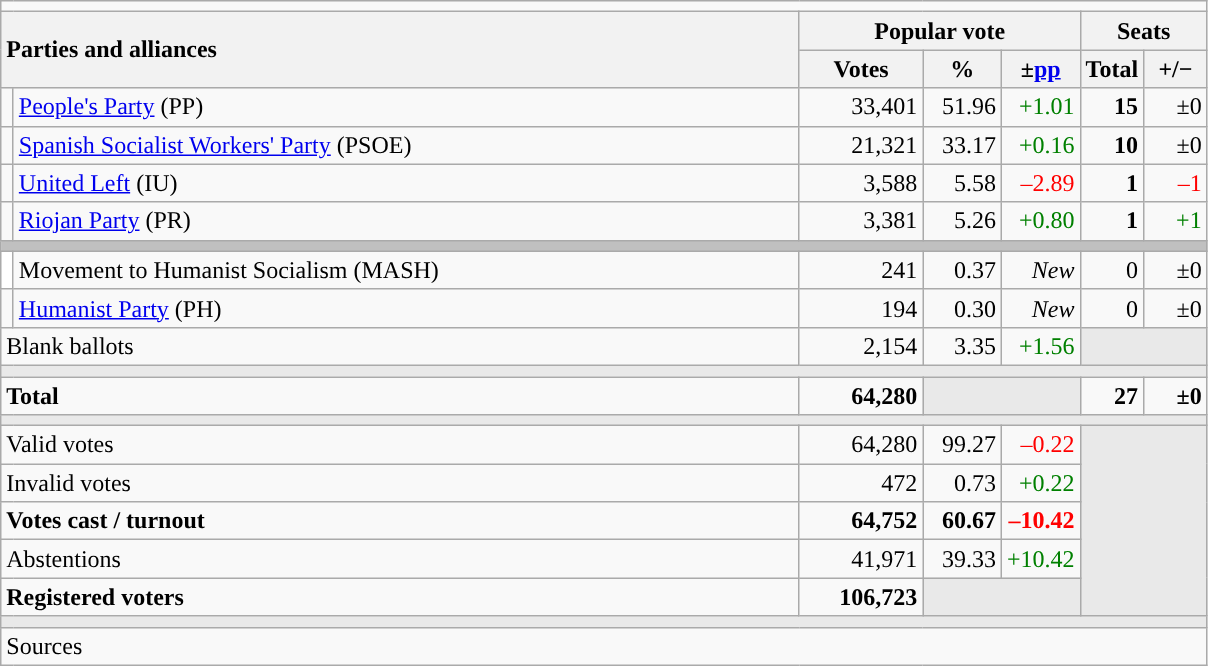<table class="wikitable" style="text-align:right;">
<tr>
<td colspan="7"></td>
</tr>
<tr>
<th style="text-align:left;" rowspan="2" colspan="2" width="525">Parties and alliances</th>
<th colspan="3">Popular vote</th>
<th colspan="2">Seats</th>
</tr>
<tr>
<th width="75">Votes</th>
<th width="45">%</th>
<th width="45">±<a href='#'>pp</a></th>
<th width="35">Total</th>
<th width="35">+/−</th>
</tr>
<tr>
<td width="1" style="color:inherit;background:"></td>
<td align="left"><a href='#'>People's Party</a> (PP)</td>
<td>33,401</td>
<td>51.96</td>
<td style="color:green;">+1.01</td>
<td><strong>15</strong></td>
<td>±0</td>
</tr>
<tr>
<td style="color:inherit;background:"></td>
<td align="left"><a href='#'>Spanish Socialist Workers' Party</a> (PSOE)</td>
<td>21,321</td>
<td>33.17</td>
<td style="color:green;">+0.16</td>
<td><strong>10</strong></td>
<td>±0</td>
</tr>
<tr>
<td style="color:inherit;background:"></td>
<td align="left"><a href='#'>United Left</a> (IU)</td>
<td>3,588</td>
<td>5.58</td>
<td style="color:red;">–2.89</td>
<td><strong>1</strong></td>
<td style="color:red;">–1</td>
</tr>
<tr>
<td style="color:inherit;background:"></td>
<td align="left"><a href='#'>Riojan Party</a> (PR)</td>
<td>3,381</td>
<td>5.26</td>
<td style="color:green;">+0.80</td>
<td><strong>1</strong></td>
<td style="color:green;">+1</td>
</tr>
<tr>
<td colspan="7" bgcolor="#C0C0C0"></td>
</tr>
<tr>
<td bgcolor="white"></td>
<td align="left">Movement to Humanist Socialism (MASH)</td>
<td>241</td>
<td>0.37</td>
<td><em>New</em></td>
<td>0</td>
<td>±0</td>
</tr>
<tr>
<td style="color:inherit;background:"></td>
<td align="left"><a href='#'>Humanist Party</a> (PH)</td>
<td>194</td>
<td>0.30</td>
<td><em>New</em></td>
<td>0</td>
<td>±0</td>
</tr>
<tr>
<td align="left" colspan="2">Blank ballots</td>
<td>2,154</td>
<td>3.35</td>
<td style="color:green;">+1.56</td>
<td bgcolor="#E9E9E9" colspan="2"></td>
</tr>
<tr>
<td colspan="7" bgcolor="#E9E9E9"></td>
</tr>
<tr style="font-weight:bold;">
<td align="left" colspan="2">Total</td>
<td>64,280</td>
<td bgcolor="#E9E9E9" colspan="2"></td>
<td>27</td>
<td>±0</td>
</tr>
<tr>
<td colspan="7" bgcolor="#E9E9E9"></td>
</tr>
<tr>
<td align="left" colspan="2">Valid votes</td>
<td>64,280</td>
<td>99.27</td>
<td style="color:red;">–0.22</td>
<td bgcolor="#E9E9E9" colspan="2" rowspan="5"></td>
</tr>
<tr>
<td align="left" colspan="2">Invalid votes</td>
<td>472</td>
<td>0.73</td>
<td style="color:green;">+0.22</td>
</tr>
<tr style="font-weight:bold;">
<td align="left" colspan="2">Votes cast / turnout</td>
<td>64,752</td>
<td>60.67</td>
<td style="color:red;">–10.42</td>
</tr>
<tr>
<td align="left" colspan="2">Abstentions</td>
<td>41,971</td>
<td>39.33</td>
<td style="color:green;">+10.42</td>
</tr>
<tr style="font-weight:bold;">
<td align="left" colspan="2">Registered voters</td>
<td>106,723</td>
<td bgcolor="#E9E9E9" colspan="2"></td>
</tr>
<tr>
<td colspan="7" bgcolor="#E9E9E9"></td>
</tr>
<tr>
<td align="left" colspan="7">Sources</td>
</tr>
</table>
